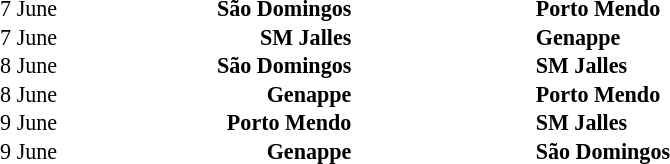<table>
<tr style="vertical-align:top">
<td style="min-width:44em;" width=50%><br></td>
<td style="min-width:36em;"><br><table width=100%  style="font-size:92%; font-weight:bold; white-space: nowrap" cellspacing=0>
<tr>
<td width=8% rowspan=7></td>
<td width=10% height=15></td>
<td width=3% rowspan=7></td>
<td width=28%></td>
<td width=3% rowspan=7></td>
<td width=15%></td>
<td width=3% rowspan=7></td>
<td width=28%></td>
<td width=2% rowspan=7></td>
</tr>
<tr>
<td style="font-weight:normal">7 June</td>
<td align=right>São Domingos </td>
<td align=center></td>
<td align=left> Porto Mendo</td>
</tr>
<tr>
<td style="font-weight:normal">7 June</td>
<td align=right>SM Jalles </td>
<td align=center></td>
<td align=left> Genappe</td>
</tr>
<tr>
<td style="font-weight:normal">8 June</td>
<td align=right>São Domingos </td>
<td align=center></td>
<td align=left> SM Jalles</td>
</tr>
<tr>
<td style="font-weight:normal">8 June</td>
<td align=right>Genappe </td>
<td align=center></td>
<td align=left> Porto Mendo</td>
</tr>
<tr>
<td style="font-weight:normal">9 June</td>
<td align=right>Porto Mendo </td>
<td align=center></td>
<td align=left> SM Jalles</td>
</tr>
<tr>
<td style="font-weight:normal">9 June</td>
<td align=right>Genappe </td>
<td align=center></td>
<td align=left> São Domingos</td>
</tr>
</table>
</td>
</tr>
</table>
